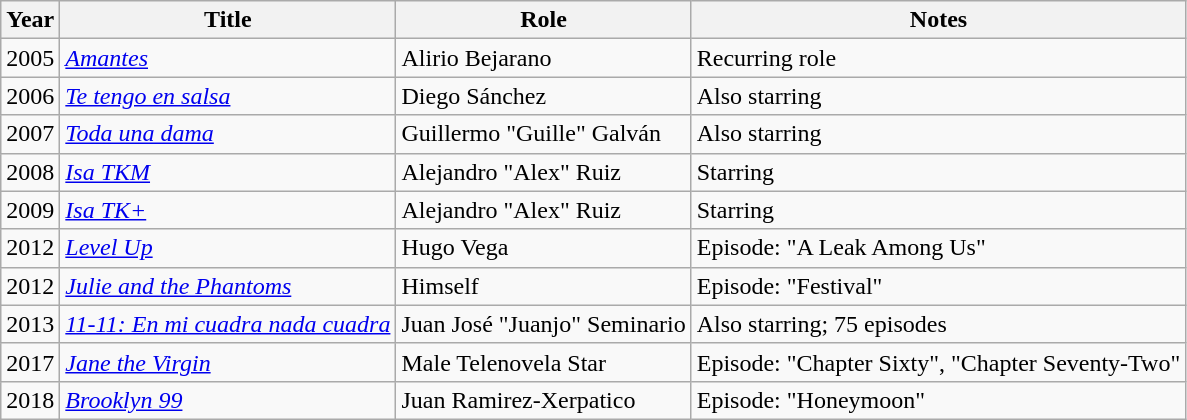<table class="wikitable sortable">
<tr>
<th>Year</th>
<th>Title</th>
<th>Role</th>
<th>Notes</th>
</tr>
<tr>
<td>2005</td>
<td><em><a href='#'>Amantes</a></em></td>
<td>Alirio Bejarano</td>
<td>Recurring role</td>
</tr>
<tr>
<td>2006</td>
<td><em><a href='#'>Te tengo en salsa</a></em></td>
<td>Diego Sánchez</td>
<td>Also starring</td>
</tr>
<tr>
<td>2007</td>
<td><em><a href='#'>Toda una dama</a></em></td>
<td>Guillermo "Guille" Galván</td>
<td>Also starring</td>
</tr>
<tr>
<td>2008</td>
<td><em><a href='#'>Isa TKM</a></em></td>
<td>Alejandro "Alex" Ruiz</td>
<td>Starring</td>
</tr>
<tr>
<td>2009</td>
<td><em><a href='#'>Isa TK+</a></em></td>
<td>Alejandro "Alex" Ruiz</td>
<td>Starring</td>
</tr>
<tr>
<td>2012</td>
<td><em><a href='#'>Level Up</a></em></td>
<td>Hugo Vega</td>
<td>Episode: "A Leak Among Us"</td>
</tr>
<tr>
<td>2012</td>
<td><em><a href='#'>Julie and the Phantoms</a></em></td>
<td>Himself</td>
<td>Episode: "Festival"</td>
</tr>
<tr>
<td>2013</td>
<td><em><a href='#'>11-11: En mi cuadra nada cuadra</a></em></td>
<td>Juan José "Juanjo" Seminario</td>
<td>Also starring; 75 episodes</td>
</tr>
<tr>
<td>2017</td>
<td><em><a href='#'>Jane the Virgin</a></em></td>
<td>Male Telenovela Star</td>
<td>Episode: "Chapter Sixty", "Chapter Seventy-Two"</td>
</tr>
<tr>
<td>2018</td>
<td><em><a href='#'>Brooklyn 99</a></em></td>
<td>Juan Ramirez-Xerpatico</td>
<td>Episode: "Honeymoon"</td>
</tr>
</table>
